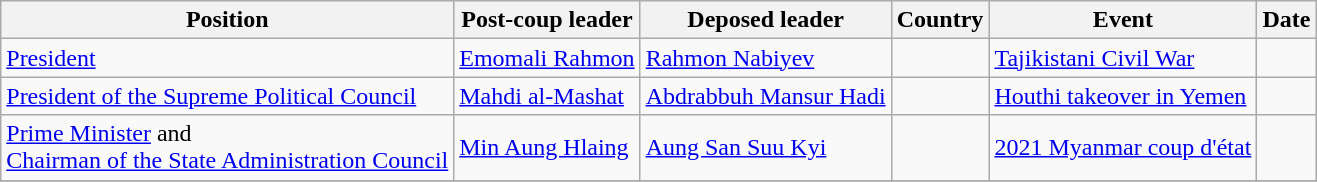<table class="wikitable">
<tr>
<th>Position</th>
<th>Post-coup leader</th>
<th>Deposed leader</th>
<th>Country</th>
<th>Event</th>
<th>Date</th>
</tr>
<tr>
<td><a href='#'>President</a></td>
<td><a href='#'>Emomali Rahmon</a></td>
<td><a href='#'>Rahmon Nabiyev</a></td>
<td></td>
<td><a href='#'>Tajikistani Civil War</a></td>
<td></td>
</tr>
<tr>
<td><a href='#'>President of the Supreme Political Council</a></td>
<td><a href='#'>Mahdi al-Mashat</a></td>
<td><a href='#'>Abdrabbuh Mansur Hadi</a></td>
<td></td>
<td><a href='#'>Houthi takeover in Yemen</a></td>
<td></td>
</tr>
<tr>
<td><a href='#'>Prime Minister</a> and<br><a href='#'>Chairman of the State Administration Council</a></td>
<td><a href='#'>Min Aung Hlaing</a></td>
<td><a href='#'>Aung San Suu Kyi</a></td>
<td></td>
<td><a href='#'>2021 Myanmar coup d'état</a></td>
<td></td>
</tr>
<tr>
</tr>
</table>
